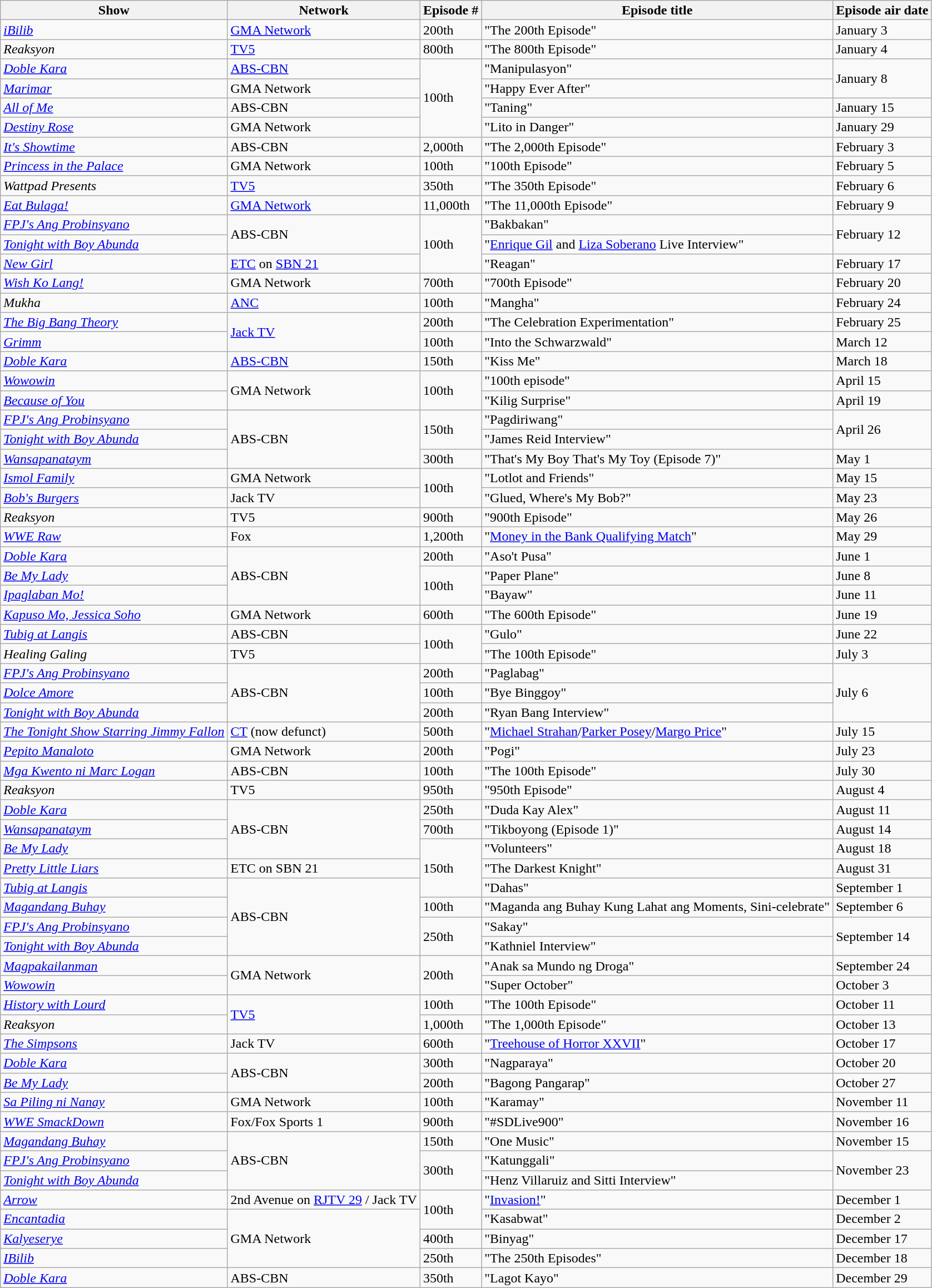<table class="wikitable" style="text-align:left; line-height:16px; width:auto;">
<tr ">
<th>Show</th>
<th>Network</th>
<th>Episode #</th>
<th>Episode title </th>
<th>Episode air date </th>
</tr>
<tr>
<td><em><a href='#'>iBilib</a></em></td>
<td><a href='#'>GMA Network</a></td>
<td>200th</td>
<td>"The 200th Episode"</td>
<td>January 3</td>
</tr>
<tr>
<td><em>Reaksyon</em></td>
<td><a href='#'>TV5</a></td>
<td>800th</td>
<td>"The 800th Episode"</td>
<td>January 4</td>
</tr>
<tr>
<td><em><a href='#'>Doble Kara</a></em></td>
<td><a href='#'>ABS-CBN</a></td>
<td rowspan="4">100th</td>
<td>"Manipulasyon"</td>
<td rowspan="2">January 8</td>
</tr>
<tr>
<td><em><a href='#'>Marimar</a></em></td>
<td>GMA Network</td>
<td>"Happy Ever After"</td>
</tr>
<tr>
<td><em><a href='#'>All of Me</a></em></td>
<td>ABS-CBN</td>
<td>"Taning"</td>
<td>January 15</td>
</tr>
<tr>
<td><em><a href='#'>Destiny Rose</a></em></td>
<td>GMA Network</td>
<td>"Lito in Danger"</td>
<td>January 29</td>
</tr>
<tr>
<td><em><a href='#'>It's Showtime</a></em></td>
<td>ABS-CBN</td>
<td>2,000th</td>
<td>"The 2,000th Episode"</td>
<td>February 3</td>
</tr>
<tr>
<td><em><a href='#'>Princess in the Palace</a></em></td>
<td>GMA Network</td>
<td>100th</td>
<td>"100th Episode"</td>
<td>February 5</td>
</tr>
<tr>
<td><em>Wattpad Presents</em></td>
<td><a href='#'>TV5</a></td>
<td>350th</td>
<td>"The 350th Episode"</td>
<td>February 6</td>
</tr>
<tr>
<td><em><a href='#'>Eat Bulaga!</a></em></td>
<td><a href='#'>GMA Network</a></td>
<td>11,000th</td>
<td>"The 11,000th Episode"</td>
<td>February 9</td>
</tr>
<tr>
<td><em><a href='#'>FPJ's Ang Probinsyano</a></em></td>
<td rowspan="2">ABS-CBN</td>
<td rowspan="3">100th</td>
<td>"Bakbakan"</td>
<td rowspan="2">February 12</td>
</tr>
<tr>
<td><em><a href='#'>Tonight with Boy Abunda</a></em></td>
<td>"<a href='#'>Enrique Gil</a> and <a href='#'>Liza Soberano</a> Live Interview"</td>
</tr>
<tr>
<td><em><a href='#'>New Girl</a></em></td>
<td><a href='#'>ETC</a> on <a href='#'>SBN 21</a></td>
<td>"Reagan"</td>
<td>February 17</td>
</tr>
<tr>
<td><em><a href='#'>Wish Ko Lang!</a></em></td>
<td>GMA Network</td>
<td>700th</td>
<td>"700th Episode"</td>
<td>February 20</td>
</tr>
<tr>
<td><em>Mukha</em></td>
<td><a href='#'>ANC</a></td>
<td>100th</td>
<td>"Mangha"</td>
<td>February 24</td>
</tr>
<tr>
<td><em><a href='#'>The Big Bang Theory</a></em></td>
<td rowspan="2"><a href='#'>Jack TV</a></td>
<td>200th</td>
<td>"The Celebration Experimentation"</td>
<td>February 25</td>
</tr>
<tr>
<td><em><a href='#'>Grimm</a></em></td>
<td>100th</td>
<td>"Into the Schwarzwald"</td>
<td>March 12</td>
</tr>
<tr>
<td><em><a href='#'>Doble Kara</a></em></td>
<td><a href='#'>ABS-CBN</a></td>
<td>150th</td>
<td>"Kiss Me"</td>
<td>March 18</td>
</tr>
<tr>
<td><em><a href='#'>Wowowin</a></em></td>
<td rowspan="2">GMA Network</td>
<td rowspan="2">100th</td>
<td>"100th episode"</td>
<td>April 15</td>
</tr>
<tr>
<td><em><a href='#'>Because of You</a></em></td>
<td>"Kilig Surprise"</td>
<td>April 19</td>
</tr>
<tr>
<td><em><a href='#'>FPJ's Ang Probinsyano</a></em></td>
<td rowspan="3">ABS-CBN</td>
<td rowspan="2">150th</td>
<td>"Pagdiriwang"</td>
<td rowspan="2">April 26</td>
</tr>
<tr>
<td><em><a href='#'>Tonight with Boy Abunda</a></em></td>
<td>"James Reid Interview"</td>
</tr>
<tr>
<td><em><a href='#'>Wansapanataym</a></em></td>
<td>300th</td>
<td>"That's My Boy That's My Toy (Episode 7)"</td>
<td>May 1</td>
</tr>
<tr>
<td><em><a href='#'>Ismol Family</a></em></td>
<td>GMA Network</td>
<td rowspan="2">100th</td>
<td>"Lotlot and Friends"</td>
<td>May 15</td>
</tr>
<tr>
<td><em><a href='#'>Bob's Burgers</a></em></td>
<td>Jack TV</td>
<td>"Glued, Where's My Bob?"</td>
<td>May 23</td>
</tr>
<tr>
<td><em>Reaksyon</em></td>
<td>TV5</td>
<td>900th</td>
<td>"900th Episode"</td>
<td>May 26</td>
</tr>
<tr>
<td><em><a href='#'>WWE Raw</a></em></td>
<td>Fox</td>
<td>1,200th</td>
<td>"<a href='#'>Money in the Bank Qualifying Match</a>"</td>
<td>May 29</td>
</tr>
<tr>
<td><em><a href='#'>Doble Kara</a></em></td>
<td rowspan="3">ABS-CBN</td>
<td>200th</td>
<td>"Aso't Pusa"</td>
<td>June 1</td>
</tr>
<tr>
<td><em><a href='#'>Be My Lady</a></em></td>
<td rowspan="2">100th</td>
<td>"Paper Plane"</td>
<td>June 8</td>
</tr>
<tr>
<td><em><a href='#'>Ipaglaban Mo!</a></em></td>
<td>"Bayaw"</td>
<td>June 11</td>
</tr>
<tr>
<td><em><a href='#'>Kapuso Mo, Jessica Soho</a></em></td>
<td>GMA Network</td>
<td>600th</td>
<td>"The 600th Episode"</td>
<td>June 19</td>
</tr>
<tr>
<td><em><a href='#'>Tubig at Langis</a></em></td>
<td>ABS-CBN</td>
<td rowspan="2">100th</td>
<td>"Gulo"</td>
<td>June 22</td>
</tr>
<tr>
<td><em>Healing Galing</em></td>
<td>TV5</td>
<td>"The 100th Episode"</td>
<td>July 3</td>
</tr>
<tr>
<td><em><a href='#'>FPJ's Ang Probinsyano</a></em></td>
<td rowspan="3">ABS-CBN</td>
<td>200th</td>
<td>"Paglabag"</td>
<td rowspan="3">July 6</td>
</tr>
<tr>
<td><em><a href='#'>Dolce Amore</a></em></td>
<td>100th</td>
<td>"Bye Binggoy"</td>
</tr>
<tr>
<td><em><a href='#'>Tonight with Boy Abunda</a></em></td>
<td>200th</td>
<td>"Ryan Bang Interview"</td>
</tr>
<tr>
<td><em><a href='#'>The Tonight Show Starring Jimmy Fallon</a></em></td>
<td><a href='#'>CT</a> (now defunct)</td>
<td>500th</td>
<td>"<a href='#'>Michael Strahan</a>/<a href='#'>Parker Posey</a>/<a href='#'>Margo Price</a>"</td>
<td>July 15</td>
</tr>
<tr>
<td><em><a href='#'>Pepito Manaloto</a></em></td>
<td>GMA Network</td>
<td>200th</td>
<td>"Pogi"</td>
<td>July 23</td>
</tr>
<tr>
<td><em><a href='#'>Mga Kwento ni Marc Logan</a></em></td>
<td>ABS-CBN</td>
<td>100th</td>
<td>"The 100th Episode"</td>
<td>July 30</td>
</tr>
<tr>
<td><em>Reaksyon</em></td>
<td>TV5</td>
<td>950th</td>
<td>"950th Episode"</td>
<td>August 4</td>
</tr>
<tr>
<td><em><a href='#'>Doble Kara</a></em></td>
<td rowspan="3">ABS-CBN</td>
<td>250th</td>
<td>"Duda Kay Alex"</td>
<td>August 11</td>
</tr>
<tr>
<td><em><a href='#'>Wansapanataym</a></em></td>
<td>700th</td>
<td>"Tikboyong (Episode 1)"</td>
<td>August 14</td>
</tr>
<tr>
<td><em><a href='#'>Be My Lady</a></em></td>
<td rowspan="3">150th</td>
<td>"Volunteers"</td>
<td>August 18</td>
</tr>
<tr>
<td><em><a href='#'>Pretty Little Liars</a></em></td>
<td>ETC on SBN 21</td>
<td>"The Darkest Knight"</td>
<td>August 31</td>
</tr>
<tr>
<td><em><a href='#'>Tubig at Langis</a></em></td>
<td rowspan="4">ABS-CBN</td>
<td>"Dahas"</td>
<td>September 1</td>
</tr>
<tr>
<td><em><a href='#'>Magandang Buhay</a></em></td>
<td>100th</td>
<td>"Maganda ang Buhay Kung Lahat ang Moments, Sini-celebrate"</td>
<td>September 6</td>
</tr>
<tr>
<td><em><a href='#'>FPJ's Ang Probinsyano</a></em></td>
<td rowspan="2">250th</td>
<td>"Sakay"</td>
<td rowspan="2">September 14</td>
</tr>
<tr>
<td><em><a href='#'>Tonight with Boy Abunda</a></em></td>
<td>"Kathniel Interview"</td>
</tr>
<tr>
<td><em><a href='#'>Magpakailanman</a></em></td>
<td rowspan="2">GMA Network</td>
<td rowspan="2">200th</td>
<td>"Anak sa Mundo ng Droga"</td>
<td>September 24</td>
</tr>
<tr>
<td><em><a href='#'>Wowowin</a></em></td>
<td>"Super October"</td>
<td>October 3</td>
</tr>
<tr>
<td><em><a href='#'>History with Lourd</a></em></td>
<td rowspan="2"><a href='#'>TV5</a></td>
<td>100th</td>
<td>"The 100th Episode"</td>
<td>October 11</td>
</tr>
<tr>
<td><em>Reaksyon</em></td>
<td>1,000th</td>
<td>"The 1,000th Episode"</td>
<td>October 13</td>
</tr>
<tr>
<td><em><a href='#'>The Simpsons</a></em></td>
<td>Jack TV</td>
<td>600th</td>
<td>"<a href='#'>Treehouse of Horror XXVII</a>"</td>
<td>October 17</td>
</tr>
<tr>
<td><em><a href='#'>Doble Kara</a></em></td>
<td rowspan="2">ABS-CBN</td>
<td>300th</td>
<td>"Nagparaya"</td>
<td>October 20</td>
</tr>
<tr>
<td><em><a href='#'>Be My Lady</a></em></td>
<td>200th</td>
<td>"Bagong Pangarap"</td>
<td>October 27</td>
</tr>
<tr>
<td><em><a href='#'>Sa Piling ni Nanay</a></em></td>
<td>GMA Network</td>
<td>100th</td>
<td>"Karamay"</td>
<td>November 11</td>
</tr>
<tr>
<td><em><a href='#'>WWE SmackDown</a></em></td>
<td>Fox/Fox Sports 1</td>
<td>900th</td>
<td>"#SDLive900"</td>
<td>November 16</td>
</tr>
<tr>
<td><em><a href='#'>Magandang Buhay</a></em></td>
<td rowspan="3">ABS-CBN</td>
<td>150th</td>
<td>"One Music"</td>
<td>November 15</td>
</tr>
<tr>
<td><em><a href='#'>FPJ's Ang Probinsyano</a></em></td>
<td rowspan="2">300th</td>
<td>"Katunggali"</td>
<td rowspan="2">November 23</td>
</tr>
<tr>
<td><em><a href='#'>Tonight with Boy Abunda</a></em></td>
<td>"Henz Villaruiz and Sitti Interview"</td>
</tr>
<tr>
<td><em><a href='#'>Arrow</a></em></td>
<td>2nd Avenue on <a href='#'>RJTV 29</a> / Jack TV</td>
<td rowspan="2">100th</td>
<td>"<a href='#'>Invasion!</a>"</td>
<td>December 1</td>
</tr>
<tr>
<td><em><a href='#'>Encantadia</a></em></td>
<td rowspan="3">GMA Network</td>
<td>"Kasabwat"</td>
<td>December 2</td>
</tr>
<tr>
<td><em><a href='#'>Kalyeserye</a></em></td>
<td>400th</td>
<td>"Binyag"</td>
<td>December 17</td>
</tr>
<tr>
<td><em><a href='#'>IBilib</a></em></td>
<td>250th</td>
<td>"The 250th Episodes"</td>
<td>December 18</td>
</tr>
<tr>
<td><em><a href='#'>Doble Kara</a></em></td>
<td>ABS-CBN</td>
<td>350th</td>
<td>"Lagot Kayo"</td>
<td>December 29</td>
</tr>
</table>
